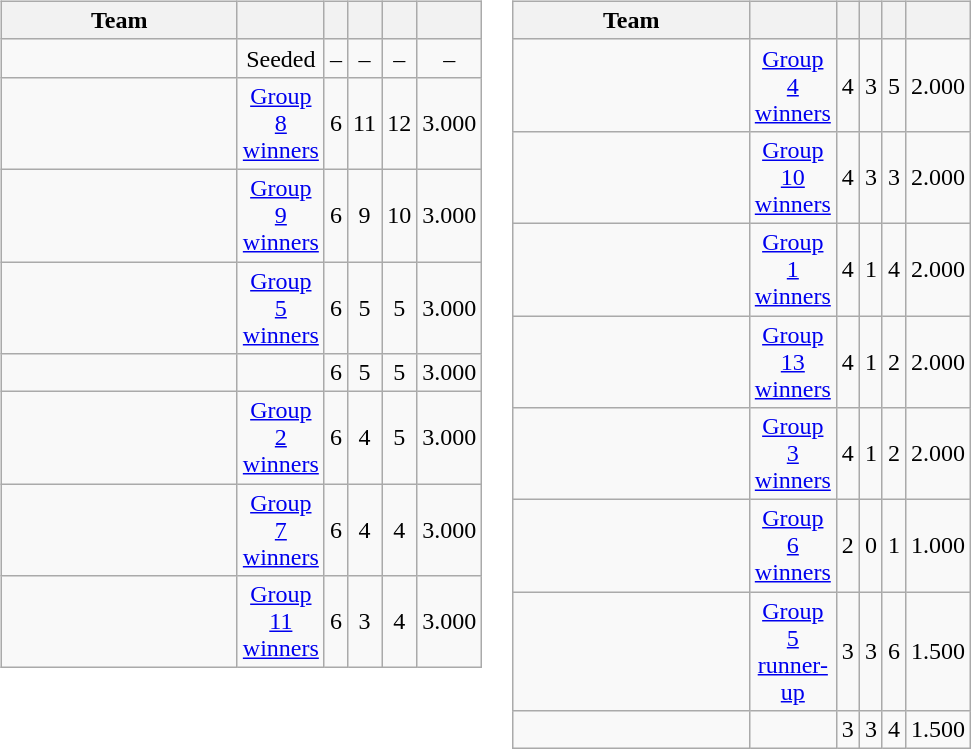<table>
<tr valign=top>
<td><br><table class="wikitable" style="text-align: center;">
<tr>
<th width=150>Team</th>
<th width=35></th>
<th width=8></th>
<th width=8></th>
<th width=8></th>
<th width=8></th>
</tr>
<tr>
<td align=left></td>
<td>Seeded</td>
<td>–</td>
<td>–</td>
<td>–</td>
<td>–</td>
</tr>
<tr>
<td align=left></td>
<td><a href='#'>Group 8 winners</a></td>
<td>6</td>
<td>11</td>
<td>12</td>
<td>3.000</td>
</tr>
<tr>
<td align=left></td>
<td><a href='#'>Group 9 winners</a></td>
<td>6</td>
<td>9</td>
<td>10</td>
<td>3.000</td>
</tr>
<tr>
<td align=left></td>
<td><a href='#'>Group 5 winners</a></td>
<td>6</td>
<td>5</td>
<td>5</td>
<td>3.000</td>
</tr>
<tr>
<td align=left></td>
<td></td>
<td>6</td>
<td>5</td>
<td>5</td>
<td>3.000</td>
</tr>
<tr>
<td align=left></td>
<td><a href='#'>Group 2 winners</a></td>
<td>6</td>
<td>4</td>
<td>5</td>
<td>3.000</td>
</tr>
<tr>
<td align=left></td>
<td><a href='#'>Group 7 winners</a></td>
<td>6</td>
<td>4</td>
<td>4</td>
<td>3.000</td>
</tr>
<tr>
<td align=left></td>
<td><a href='#'>Group 11 winners</a></td>
<td>6</td>
<td>3</td>
<td>4</td>
<td>3.000</td>
</tr>
</table>
</td>
<td><br><table class="wikitable" style="text-align: center;">
<tr>
<th width=150>Team</th>
<th width=35></th>
<th width=8></th>
<th width=8></th>
<th width=8></th>
<th width=8></th>
</tr>
<tr>
<td align=left></td>
<td><a href='#'>Group 4 winners</a></td>
<td>4</td>
<td>3</td>
<td>5</td>
<td>2.000</td>
</tr>
<tr>
<td align=left></td>
<td><a href='#'>Group 10 winners</a></td>
<td>4</td>
<td>3</td>
<td>3</td>
<td>2.000</td>
</tr>
<tr>
<td align=left></td>
<td><a href='#'>Group 1 winners</a></td>
<td>4</td>
<td>1</td>
<td>4</td>
<td>2.000</td>
</tr>
<tr>
<td align=left></td>
<td><a href='#'>Group 13 winners</a></td>
<td>4</td>
<td>1</td>
<td>2</td>
<td>2.000</td>
</tr>
<tr>
<td align=left></td>
<td><a href='#'>Group 3 winners</a></td>
<td>4</td>
<td>1</td>
<td>2</td>
<td>2.000</td>
</tr>
<tr>
<td align=left></td>
<td><a href='#'>Group 6 winners</a></td>
<td>2</td>
<td>0</td>
<td>1</td>
<td>1.000</td>
</tr>
<tr>
<td align=left></td>
<td><a href='#'>Group 5 runner-up</a></td>
<td>3</td>
<td>3</td>
<td>6</td>
<td>1.500</td>
</tr>
<tr>
<td align=left></td>
<td></td>
<td>3</td>
<td>3</td>
<td>4</td>
<td>1.500</td>
</tr>
</table>
</td>
</tr>
</table>
